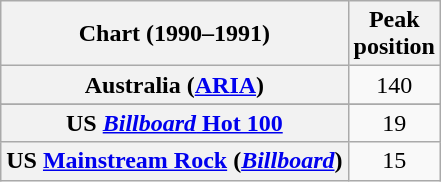<table class="wikitable sortable plainrowheaders" style="text-align:center">
<tr>
<th scope=col>Chart (1990–1991)</th>
<th scope=col>Peak<br>position</th>
</tr>
<tr>
<th scope=row>Australia (<a href='#'>ARIA</a>)</th>
<td style="text-align:center;">140</td>
</tr>
<tr>
</tr>
<tr>
<th scope=row>US <a href='#'><em>Billboard</em> Hot 100</a></th>
<td style="text-align:center;">19</td>
</tr>
<tr>
<th scope=row>US <a href='#'>Mainstream Rock</a> (<em><a href='#'>Billboard</a></em>)</th>
<td style="text-align:center;">15</td>
</tr>
</table>
